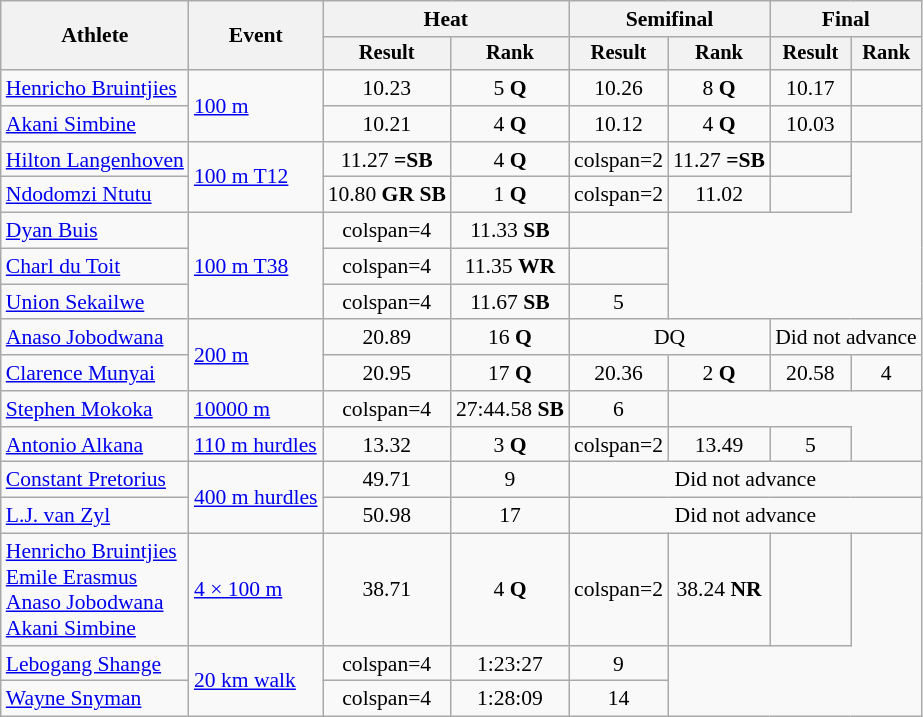<table class="wikitable" style="font-size:90%">
<tr>
<th rowspan=2>Athlete</th>
<th rowspan=2>Event</th>
<th colspan=2>Heat</th>
<th colspan=2>Semifinal</th>
<th colspan=2>Final</th>
</tr>
<tr style="font-size:95%">
<th>Result</th>
<th>Rank</th>
<th>Result</th>
<th>Rank</th>
<th>Result</th>
<th>Rank</th>
</tr>
<tr align=center>
<td align=left><a href='#'>Henricho Bruintjies</a></td>
<td align=left rowspan=2><a href='#'>100 m</a></td>
<td>10.23</td>
<td>5 <strong>Q</strong></td>
<td>10.26</td>
<td>8 <strong>Q</strong></td>
<td>10.17</td>
<td></td>
</tr>
<tr align=center>
<td align=left><a href='#'>Akani Simbine</a></td>
<td>10.21</td>
<td>4 <strong>Q</strong></td>
<td>10.12</td>
<td>4 <strong>Q</strong></td>
<td>10.03</td>
<td></td>
</tr>
<tr align=center>
<td align=left><a href='#'>Hilton Langenhoven</a></td>
<td align=left rowspan=2><a href='#'>100 m T12</a></td>
<td>11.27 <strong>=SB</strong></td>
<td>4 <strong>Q</strong></td>
<td>colspan=2</td>
<td>11.27 <strong>=SB</strong></td>
<td></td>
</tr>
<tr align=center>
<td align=left><a href='#'>Ndodomzi Ntutu</a></td>
<td>10.80 <strong>GR</strong> <strong>SB</strong></td>
<td>1 <strong>Q</strong></td>
<td>colspan=2</td>
<td>11.02</td>
<td></td>
</tr>
<tr align=center>
<td align=left><a href='#'>Dyan Buis</a></td>
<td align=left rowspan=3><a href='#'>100 m T38</a></td>
<td>colspan=4</td>
<td>11.33 <strong>SB</strong></td>
<td></td>
</tr>
<tr align=center>
<td align=left><a href='#'>Charl du Toit</a></td>
<td>colspan=4</td>
<td>11.35 <strong>WR</strong></td>
<td></td>
</tr>
<tr align=center>
<td align=left><a href='#'>Union Sekailwe</a></td>
<td>colspan=4</td>
<td>11.67 <strong>SB</strong></td>
<td>5</td>
</tr>
<tr align=center>
<td align=left><a href='#'>Anaso Jobodwana</a></td>
<td align=left rowspan=2><a href='#'>200 m</a></td>
<td>20.89</td>
<td>16 <strong>Q</strong></td>
<td colspan=2>DQ</td>
<td colspan=2>Did not advance</td>
</tr>
<tr align=center>
<td align=left><a href='#'>Clarence Munyai</a></td>
<td>20.95</td>
<td>17 <strong>Q</strong></td>
<td>20.36</td>
<td>2 <strong>Q</strong></td>
<td>20.58</td>
<td>4</td>
</tr>
<tr align=center>
<td align=left><a href='#'>Stephen Mokoka</a></td>
<td align=left><a href='#'>10000 m</a></td>
<td>colspan=4</td>
<td>27:44.58 <strong>SB</strong></td>
<td>6</td>
</tr>
<tr align=center>
<td align=left><a href='#'>Antonio Alkana</a></td>
<td align=left><a href='#'>110 m hurdles</a></td>
<td>13.32</td>
<td>3 <strong>Q</strong></td>
<td>colspan=2</td>
<td>13.49</td>
<td>5</td>
</tr>
<tr align=center>
<td align=left><a href='#'>Constant Pretorius</a></td>
<td align=left rowspan=2><a href='#'>400 m hurdles</a></td>
<td>49.71</td>
<td>9</td>
<td colspan=4>Did not advance</td>
</tr>
<tr align=center>
<td align=left><a href='#'>L.J. van Zyl</a></td>
<td>50.98</td>
<td>17</td>
<td colspan=4>Did not advance</td>
</tr>
<tr align=center>
<td align=left><a href='#'>Henricho Bruintjies</a><br><a href='#'>Emile Erasmus</a><br><a href='#'>Anaso Jobodwana</a><br><a href='#'>Akani Simbine</a></td>
<td align=left><a href='#'>4 × 100 m</a></td>
<td>38.71</td>
<td>4 <strong>Q</strong></td>
<td>colspan=2</td>
<td>38.24 <strong>NR</strong></td>
<td></td>
</tr>
<tr align=center>
<td align=left><a href='#'>Lebogang Shange</a></td>
<td align=left rowspan=2><a href='#'>20 km walk</a></td>
<td>colspan=4</td>
<td>1:23:27</td>
<td>9</td>
</tr>
<tr align=center>
<td align=left><a href='#'>Wayne Snyman</a></td>
<td>colspan=4</td>
<td>1:28:09</td>
<td>14</td>
</tr>
</table>
